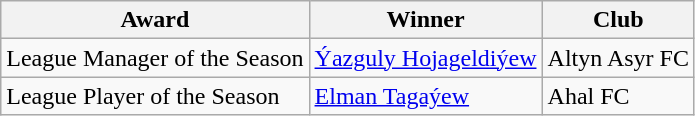<table class="wikitable">
<tr>
<th>Award</th>
<th>Winner</th>
<th>Club</th>
</tr>
<tr>
<td>League Manager of the Season</td>
<td> <a href='#'>Ýazguly Hojageldiýew</a></td>
<td>Altyn Asyr FC</td>
</tr>
<tr>
<td>League Player of the Season</td>
<td> <a href='#'>Elman Tagaýew</a></td>
<td>Ahal FC</td>
</tr>
</table>
